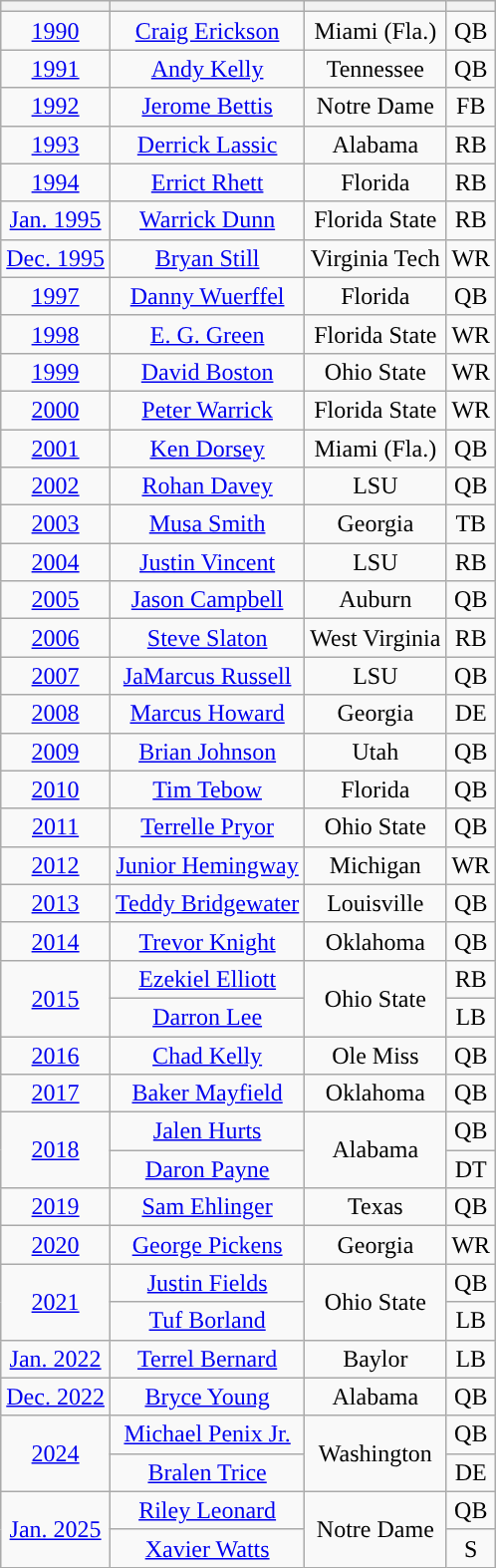<table class = "wikitable" style="text-align:center">
<tr>
<th></th>
<th></th>
<th></th>
<th></th>
</tr>
<tr>
<td><a href='#'>1990</a></td>
<td><a href='#'>Craig Erickson</a></td>
<td>Miami (Fla.)</td>
<td>QB</td>
</tr>
<tr>
<td><a href='#'>1991</a></td>
<td><a href='#'>Andy Kelly</a></td>
<td>Tennessee</td>
<td>QB</td>
</tr>
<tr>
<td><a href='#'>1992</a></td>
<td><a href='#'>Jerome Bettis</a></td>
<td>Notre Dame</td>
<td>FB</td>
</tr>
<tr>
<td><a href='#'>1993</a></td>
<td><a href='#'>Derrick Lassic</a></td>
<td>Alabama</td>
<td>RB</td>
</tr>
<tr>
<td><a href='#'>1994</a></td>
<td><a href='#'>Errict Rhett</a></td>
<td>Florida</td>
<td>RB</td>
</tr>
<tr>
<td><a href='#'>Jan. 1995</a></td>
<td><a href='#'>Warrick Dunn</a></td>
<td>Florida State</td>
<td>RB</td>
</tr>
<tr>
<td><a href='#'>Dec. 1995</a></td>
<td><a href='#'>Bryan Still</a></td>
<td>Virginia Tech</td>
<td>WR</td>
</tr>
<tr>
<td><a href='#'>1997</a></td>
<td><a href='#'>Danny Wuerffel</a></td>
<td>Florida</td>
<td>QB</td>
</tr>
<tr>
<td><a href='#'>1998</a></td>
<td><a href='#'>E. G. Green</a></td>
<td>Florida State</td>
<td>WR</td>
</tr>
<tr>
<td><a href='#'>1999</a></td>
<td><a href='#'>David Boston</a></td>
<td>Ohio State</td>
<td>WR</td>
</tr>
<tr>
<td><a href='#'>2000</a></td>
<td><a href='#'>Peter Warrick</a></td>
<td>Florida State</td>
<td>WR</td>
</tr>
<tr>
<td><a href='#'>2001</a></td>
<td><a href='#'>Ken Dorsey</a></td>
<td>Miami (Fla.)</td>
<td>QB</td>
</tr>
<tr>
<td><a href='#'>2002</a></td>
<td><a href='#'>Rohan Davey</a></td>
<td>LSU</td>
<td>QB</td>
</tr>
<tr>
<td><a href='#'>2003</a></td>
<td><a href='#'>Musa Smith</a></td>
<td>Georgia</td>
<td>TB</td>
</tr>
<tr>
<td><a href='#'>2004</a></td>
<td><a href='#'>Justin Vincent</a></td>
<td>LSU</td>
<td>RB</td>
</tr>
<tr>
<td><a href='#'>2005</a></td>
<td><a href='#'>Jason Campbell</a></td>
<td>Auburn</td>
<td>QB</td>
</tr>
<tr>
<td><a href='#'>2006</a></td>
<td><a href='#'>Steve Slaton</a></td>
<td>West Virginia</td>
<td>RB</td>
</tr>
<tr>
<td><a href='#'>2007</a></td>
<td><a href='#'>JaMarcus Russell</a></td>
<td>LSU</td>
<td>QB</td>
</tr>
<tr>
<td><a href='#'>2008</a></td>
<td><a href='#'>Marcus Howard</a></td>
<td>Georgia</td>
<td>DE</td>
</tr>
<tr>
<td><a href='#'>2009</a></td>
<td><a href='#'>Brian Johnson</a></td>
<td>Utah</td>
<td>QB</td>
</tr>
<tr>
<td><a href='#'>2010</a></td>
<td><a href='#'>Tim Tebow</a></td>
<td>Florida</td>
<td>QB</td>
</tr>
<tr>
<td><a href='#'>2011</a></td>
<td><a href='#'>Terrelle Pryor</a></td>
<td>Ohio State</td>
<td>QB</td>
</tr>
<tr>
<td><a href='#'>2012</a></td>
<td><a href='#'>Junior Hemingway</a></td>
<td>Michigan</td>
<td>WR</td>
</tr>
<tr>
<td><a href='#'>2013</a></td>
<td><a href='#'>Teddy Bridgewater</a></td>
<td>Louisville</td>
<td>QB</td>
</tr>
<tr>
<td><a href='#'>2014</a></td>
<td><a href='#'>Trevor Knight</a></td>
<td>Oklahoma</td>
<td>QB</td>
</tr>
<tr>
<td rowspan=2><a href='#'>2015</a></td>
<td><a href='#'>Ezekiel Elliott</a></td>
<td rowspan=2>Ohio State</td>
<td>RB</td>
</tr>
<tr>
<td><a href='#'>Darron Lee</a></td>
<td>LB</td>
</tr>
<tr>
<td><a href='#'>2016</a></td>
<td><a href='#'>Chad Kelly</a></td>
<td>Ole Miss</td>
<td>QB</td>
</tr>
<tr>
<td><a href='#'>2017</a></td>
<td><a href='#'>Baker Mayfield</a></td>
<td>Oklahoma</td>
<td>QB</td>
</tr>
<tr>
<td rowspan=2><a href='#'>2018</a></td>
<td><a href='#'>Jalen Hurts</a></td>
<td rowspan=2>Alabama</td>
<td>QB</td>
</tr>
<tr>
<td><a href='#'>Daron Payne</a></td>
<td>DT</td>
</tr>
<tr>
<td><a href='#'>2019</a></td>
<td><a href='#'>Sam Ehlinger</a></td>
<td>Texas</td>
<td>QB</td>
</tr>
<tr>
<td><a href='#'>2020</a></td>
<td><a href='#'>George Pickens</a></td>
<td>Georgia</td>
<td>WR</td>
</tr>
<tr>
<td rowspan=2><a href='#'>2021</a></td>
<td><a href='#'>Justin Fields</a></td>
<td rowspan=2>Ohio State</td>
<td>QB</td>
</tr>
<tr>
<td><a href='#'>Tuf Borland</a></td>
<td>LB</td>
</tr>
<tr>
<td><a href='#'>Jan. 2022</a></td>
<td><a href='#'>Terrel Bernard</a></td>
<td>Baylor</td>
<td>LB</td>
</tr>
<tr>
<td><a href='#'>Dec. 2022</a></td>
<td><a href='#'>Bryce Young</a></td>
<td>Alabama</td>
<td>QB</td>
</tr>
<tr>
<td rowspan=2><a href='#'>2024</a></td>
<td><a href='#'>Michael Penix Jr.</a></td>
<td rowspan=2>Washington</td>
<td>QB</td>
</tr>
<tr>
<td><a href='#'>Bralen Trice</a></td>
<td>DE</td>
</tr>
<tr>
<td rowspan=2><a href='#'>Jan. 2025</a></td>
<td><a href='#'>Riley Leonard</a></td>
<td rowspan=2>Notre Dame</td>
<td>QB</td>
</tr>
<tr>
<td><a href='#'>Xavier Watts</a></td>
<td>S</td>
</tr>
</table>
